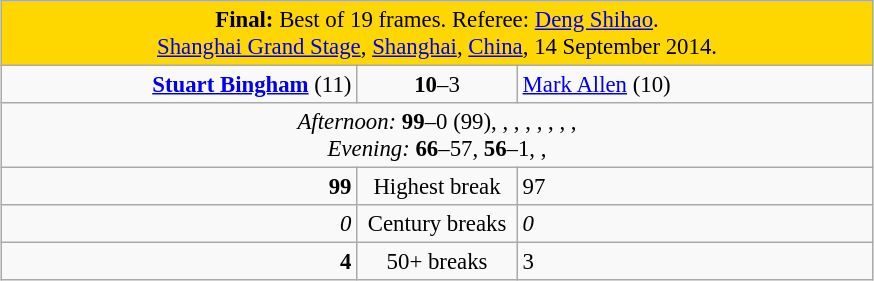<table class="wikitable" style="font-size: 95%; margin: 1em auto 1em auto;">
<tr>
<td colspan="3" align="center" bgcolor="#ffd700"><strong>Final:</strong> Best of 19 frames. Referee: <a href='#'>Deng Shihao</a>.<br><a href='#'>Shanghai Grand Stage</a>, <a href='#'>Shanghai</a>, <a href='#'>China</a>, 14 September 2014.</td>
</tr>
<tr>
<td width="230" align="right"><strong><a href='#'>Stuart Bingham</a></strong> (11)<br></td>
<td width="100" align="center"><strong>10</strong>–3</td>
<td width="230"><a href='#'>Mark Allen</a> (10)<br></td>
</tr>
<tr>
<td colspan="3" align="center" style="font-size: 100%"><em>Afternoon:</em> <strong>99</strong>–0 (99), , , , , , , , <br><em>Evening:</em> <strong>66</strong>–57, <strong>56</strong>–1, , </td>
</tr>
<tr>
<td align="right"><strong>99</strong></td>
<td align="center">Highest break</td>
<td>97</td>
</tr>
<tr>
<td align="right"><em>0</em></td>
<td align="center">Century breaks</td>
<td><em>0</em></td>
</tr>
<tr>
<td align="right"><strong>4</strong></td>
<td align="center">50+ breaks</td>
<td>3</td>
</tr>
</table>
